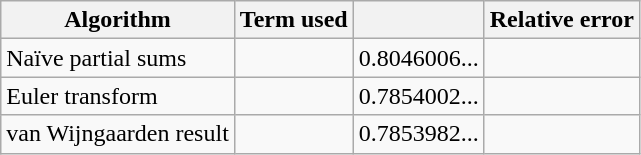<table class="wikitable sortable">
<tr>
<th>Algorithm</th>
<th>Term used</th>
<th></th>
<th>Relative error</th>
</tr>
<tr>
<td>Naïve partial sums</td>
<td></td>
<td>0.8046006...</td>
<td></td>
</tr>
<tr>
<td>Euler transform</td>
<td></td>
<td>0.7854002...</td>
<td></td>
</tr>
<tr>
<td>van Wijngaarden result</td>
<td></td>
<td>0.7853982...</td>
<td></td>
</tr>
</table>
